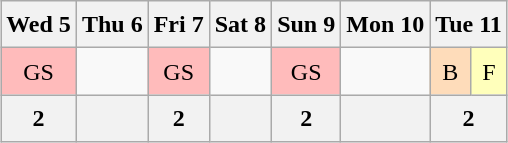<table class="wikitable" style="margin:0.5em auto; line-height:1.5em;">
<tr>
<th>Wed 5</th>
<th>Thu 6</th>
<th>Fri 7</th>
<th>Sat 8</th>
<th>Sun 9</th>
<th>Mon 10</th>
<th colspan="2">Tue 11</th>
</tr>
<tr align=center>
<td style="background-color:#FFBBBB;">GS</td>
<td></td>
<td style="background-color:#FFBBBB;">GS</td>
<td></td>
<td style="background-color:#FFBBBB;">GS</td>
<td></td>
<td style="background-color:#FEDCBA;">B</td>
<td style="background-color:#FFFFBB;">F</td>
</tr>
<tr>
<th>2 </th>
<th></th>
<th>2 </th>
<th></th>
<th>2 </th>
<th></th>
<th colspan="2">2 </th>
</tr>
</table>
